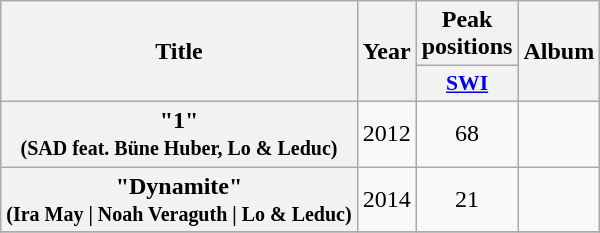<table class="wikitable plainrowheaders" style="text-align:center">
<tr>
<th scope="col" rowspan="2">Title</th>
<th scope="col" rowspan="2">Year</th>
<th scope="col" colspan="1">Peak positions</th>
<th rowspan="2">Album</th>
</tr>
<tr>
<th scope="col" style="width:3em;font-size:90%;"><a href='#'>SWI</a><br></th>
</tr>
<tr>
<th scope="row">"1" <br><small>(SAD feat. Büne Huber, Lo & Leduc)</small></th>
<td>2012</td>
<td>68</td>
<td></td>
</tr>
<tr>
<th scope="row">"Dynamite"<br><small>(Ira May | Noah Veraguth | Lo & Leduc)</small></th>
<td>2014</td>
<td>21</td>
<td></td>
</tr>
<tr>
</tr>
</table>
